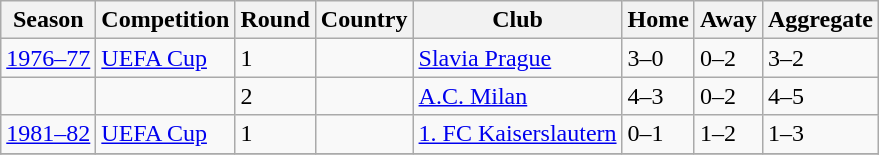<table class="wikitable">
<tr>
<th>Season</th>
<th>Competition</th>
<th>Round</th>
<th>Country</th>
<th>Club</th>
<th>Home</th>
<th>Away</th>
<th>Aggregate</th>
</tr>
<tr>
<td><a href='#'>1976–77</a></td>
<td><a href='#'>UEFA Cup</a></td>
<td>1</td>
<td></td>
<td><a href='#'>Slavia Prague</a></td>
<td>3–0</td>
<td>0–2</td>
<td>3–2</td>
</tr>
<tr>
<td></td>
<td></td>
<td>2</td>
<td></td>
<td><a href='#'>A.C. Milan</a></td>
<td>4–3</td>
<td>0–2</td>
<td>4–5</td>
</tr>
<tr>
<td><a href='#'>1981–82</a></td>
<td><a href='#'>UEFA Cup</a></td>
<td>1</td>
<td></td>
<td><a href='#'>1. FC Kaiserslautern</a></td>
<td>0–1</td>
<td>1–2</td>
<td>1–3</td>
</tr>
<tr>
</tr>
</table>
